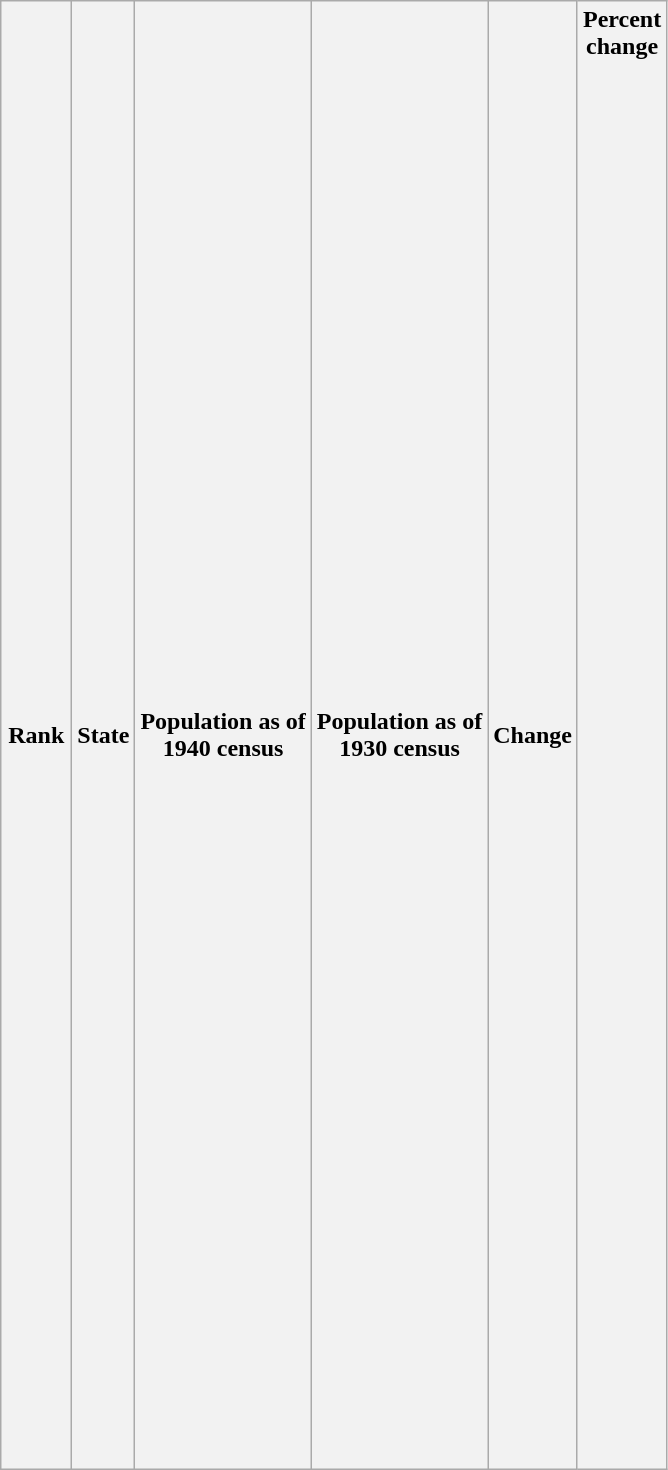<table class="wikitable sortable" style="text-align: right;">
<tr>
<th style="width:40px" style="text-align: center;">Rank</th>
<th style="text-align: center;">State</th>
<th style="text-align: center;" data-sort-type="number">Population as of<br>1940 census</th>
<th style="text-align: center;" data-sort-type="number">Population as of<br>1930 census</th>
<th style="text-align: center;" data-sort-type="number">Change</th>
<th style="text-align: center;" data-sort-type="number">Percent<br>change<br><br>
<br>
<br>
<br>
<br>
<br>
<br>
<br>
<br>
<br>
<br>
<br>
<br>
<br>
<br>
<br>
<br>
<br>
<br>
<br>
<br>
<br>
<br>
<br>
<br>
<br>
<br>
<br>
<br>
<br>
<br>
<br>
<br>
<br>
<br>
<br>
<br>
<br>
<br>
<br>
<br>
<br>
<br>
<br>
<br>
<br>
<br>
<br>
<br>
<br>
<br>
<br></th>
</tr>
</table>
